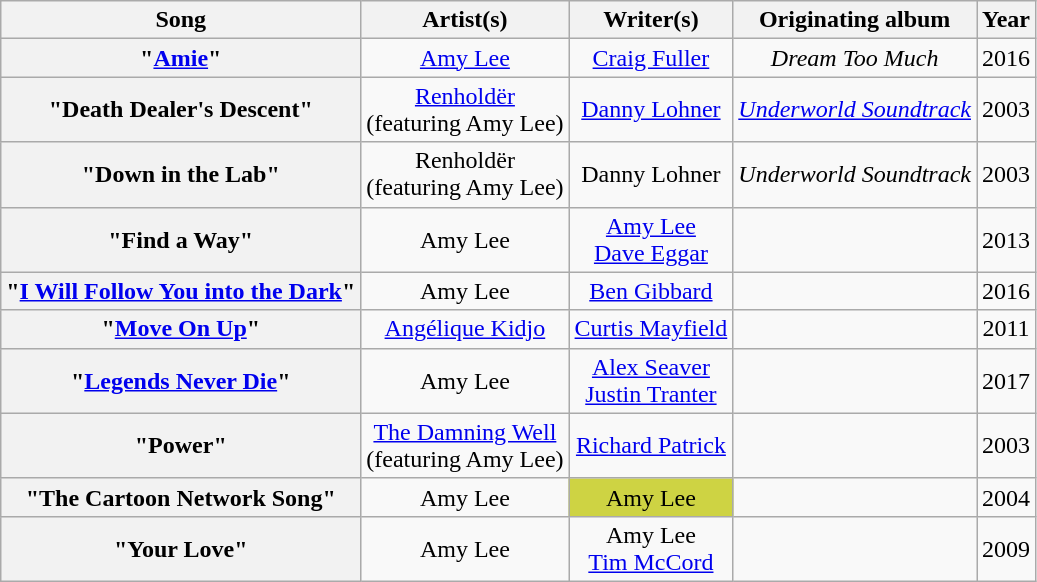<table class="wikitable sortable plainrowheaders" style="text-align:center;">
<tr>
<th scope="col">Song</th>
<th scope="col">Artist(s)</th>
<th scope="col" class="unsortable">Writer(s)</th>
<th scope="col">Originating album</th>
<th scope="col">Year</th>
</tr>
<tr>
<th scope=row>"<a href='#'>Amie</a>"<br></th>
<td><a href='#'>Amy Lee</a></td>
<td><a href='#'>Craig Fuller</a></td>
<td><em>Dream Too Much</em></td>
<td>2016</td>
</tr>
<tr>
<th scope=row>"Death Dealer's Descent"<br></th>
<td><a href='#'>Renholdër </a><br>(featuring Amy Lee)</td>
<td><a href='#'>Danny Lohner</a></td>
<td><em><a href='#'>Underworld Soundtrack</a></em></td>
<td>2003</td>
</tr>
<tr>
<th scope=row>"Down in the Lab"<br></th>
<td>Renholdër <br>(featuring Amy Lee)</td>
<td>Danny Lohner</td>
<td><em>Underworld Soundtrack</em></td>
<td>2003</td>
</tr>
<tr>
<th scope=row>"Find a Way"</th>
<td>Amy Lee</td>
<td><a href='#'>Amy Lee</a><br><a href='#'>Dave Eggar</a></td>
<td></td>
<td>2013</td>
</tr>
<tr>
<th scope=row>"<a href='#'>I Will Follow You into the Dark</a>"<br></th>
<td>Amy Lee</td>
<td><a href='#'>Ben Gibbard</a></td>
<td></td>
<td>2016</td>
</tr>
<tr>
<th scope=row>"<a href='#'>Move On Up</a>"<br></th>
<td><a href='#'>Angélique Kidjo</a><br></td>
<td><a href='#'>Curtis Mayfield</a></td>
<td></td>
<td>2011</td>
</tr>
<tr>
<th scope=row>"<a href='#'>Legends Never Die</a>"<br></th>
<td>Amy Lee</td>
<td><a href='#'>Alex Seaver</a><br><a href='#'>Justin Tranter</a></td>
<td></td>
<td>2017</td>
</tr>
<tr>
<th scope=row>"Power"<br></th>
<td><a href='#'>The Damning Well</a><br>(featuring Amy Lee)</td>
<td><a href='#'>Richard Patrick</a></td>
<td></td>
<td>2003</td>
</tr>
<tr>
<th scope=row>"The Cartoon Network Song"</th>
<td>Amy Lee</td>
<td style="background-color:#ced343">Amy Lee </td>
<td></td>
<td>2004</td>
</tr>
<tr>
<th scope=row>"Your Love"</th>
<td>Amy Lee</td>
<td>Amy Lee<br><a href='#'>Tim McCord</a></td>
<td></td>
<td>2009</td>
</tr>
</table>
